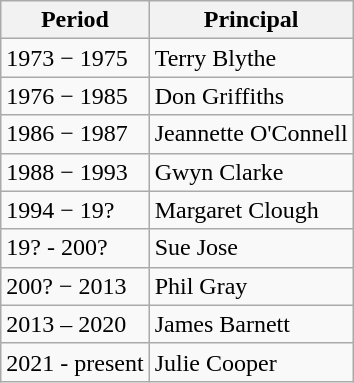<table class="wikitable">
<tr>
<th>Period</th>
<th>Principal</th>
</tr>
<tr>
<td>1973 − 1975</td>
<td>Terry Blythe</td>
</tr>
<tr>
<td>1976 − 1985</td>
<td>Don Griffiths</td>
</tr>
<tr>
<td>1986 − 1987</td>
<td>Jeannette O'Connell</td>
</tr>
<tr>
<td>1988 − 1993</td>
<td>Gwyn Clarke</td>
</tr>
<tr>
<td>1994 − 19?</td>
<td>Margaret Clough</td>
</tr>
<tr>
<td>19? - 200?</td>
<td>Sue Jose</td>
</tr>
<tr>
<td>200? − 2013</td>
<td>Phil Gray</td>
</tr>
<tr>
<td>2013 – 2020</td>
<td>James Barnett</td>
</tr>
<tr>
<td>2021 - present</td>
<td>Julie Cooper</td>
</tr>
</table>
